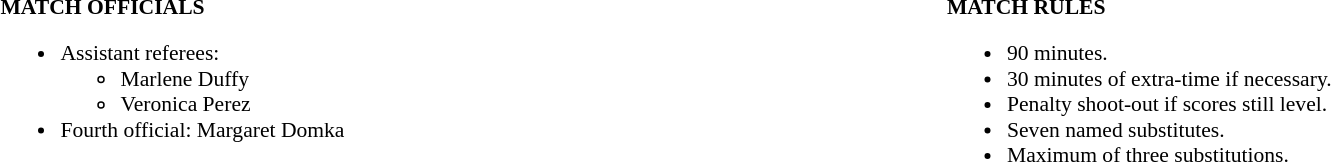<table width=100% style="font-size: 90%">
<tr>
<td width=50% valign=top><br><strong>MATCH OFFICIALS</strong><ul><li>Assistant referees:<ul><li>Marlene Duffy</li><li>Veronica Perez</li></ul></li><li>Fourth official: Margaret Domka</li></ul></td>
<td width=50% valign=top><br><strong>MATCH RULES</strong><ul><li>90 minutes.</li><li>30 minutes of extra-time if necessary.</li><li>Penalty shoot-out if scores still level.</li><li>Seven named substitutes.</li><li>Maximum of three substitutions.</li></ul></td>
</tr>
</table>
